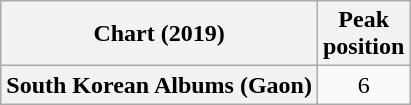<table class="wikitable plainrowheaders" style="text-align:center">
<tr>
<th scope="col">Chart (2019)</th>
<th scope="col">Peak<br> position</th>
</tr>
<tr>
<th scope="row">South Korean Albums (Gaon)</th>
<td>6</td>
</tr>
</table>
